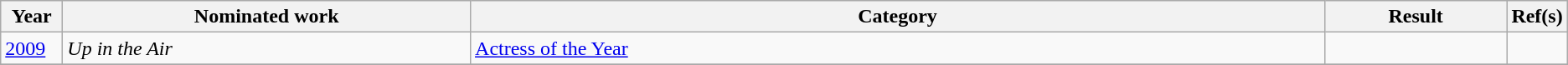<table class="wikitable">
<tr>
<th width=4%>Year</th>
<th width=27%>Nominated work</th>
<th width=57%>Category</th>
<th width=12%>Result</th>
<th width=4%>Ref(s)</th>
</tr>
<tr>
<td><a href='#'>2009</a></td>
<td><em>Up in the Air</em></td>
<td><a href='#'>Actress of the Year</a></td>
<td></td>
<td></td>
</tr>
<tr>
</tr>
</table>
